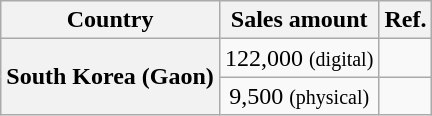<table class="wikitable plainrowheaders" style="text-align:center">
<tr>
<th>Country</th>
<th>Sales amount</th>
<th>Ref.</th>
</tr>
<tr>
<th rowspan="2" scope="row">South Korea (Gaon)</th>
<td>122,000 <small>(digital)</small></td>
<td></td>
</tr>
<tr>
<td>9,500 <small>(physical)</small></td>
<td></td>
</tr>
</table>
